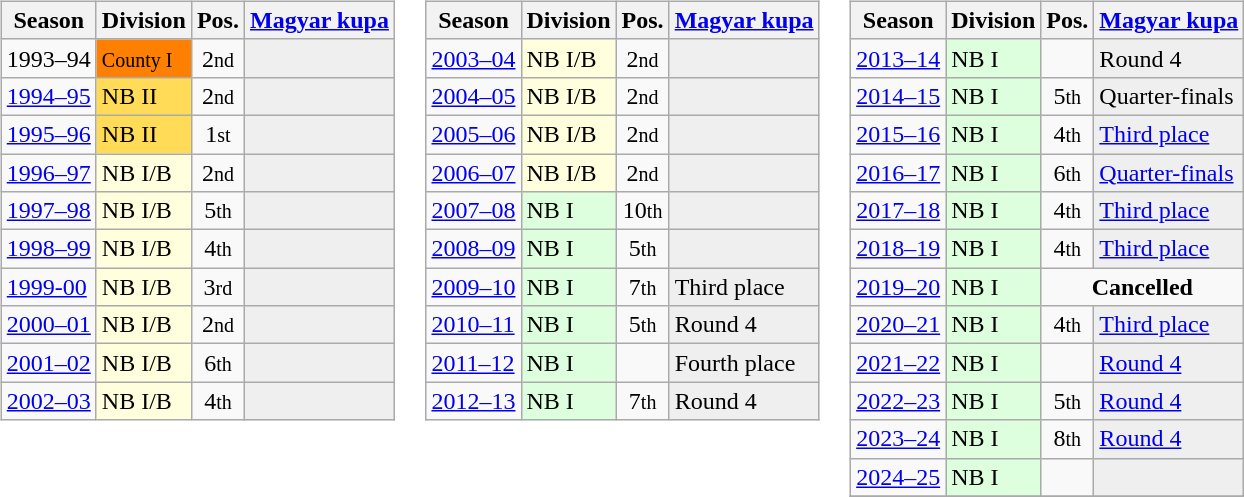<table>
<tr>
<td valign="top"><br><table class="wikitable text-align:center">
<tr>
<th>Season</th>
<th>Division</th>
<th>Pos.</th>
<th><a href='#'>Magyar kupa</a></th>
</tr>
<tr>
<td>1993–94</td>
<td bgcolor=#ff7f00><small>County I</small> </td>
<td align=center>2<small>nd</small></td>
<td style="background:#efefef;"></td>
</tr>
<tr>
<td><a href='#'>1994–95</a></td>
<td bgcolor=#ffdb58>NB II</td>
<td align=center>2<small>nd</small></td>
<td style="background:#efefef;"></td>
</tr>
<tr>
<td><a href='#'>1995–96</a></td>
<td bgcolor=#ffdb58>NB II </td>
<td align=center>1<small>st</small></td>
<td style="background:#efefef;"></td>
</tr>
<tr>
<td><a href='#'>1996–97</a></td>
<td bgcolor=#ffffdd>NB I/B</td>
<td align=center>2<small>nd</small></td>
<td style="background:#efefef;"></td>
</tr>
<tr>
<td><a href='#'>1997–98</a></td>
<td bgcolor=#ffffdd>NB I/B</td>
<td align=center>5<small>th</small></td>
<td style="background:#efefef;"></td>
</tr>
<tr>
<td><a href='#'>1998–99</a></td>
<td bgcolor=#ffffdd>NB I/B</td>
<td align=center>4<small>th</small></td>
<td style="background:#efefef;"></td>
</tr>
<tr>
<td><a href='#'>1999-00</a></td>
<td bgcolor=#ffffdd>NB I/B</td>
<td align=center>3<small>rd</small></td>
<td style="background:#efefef;"></td>
</tr>
<tr>
<td><a href='#'>2000–01</a></td>
<td bgcolor=#ffffdd>NB I/B</td>
<td align=center>2<small>nd</small></td>
<td style="background:#efefef;"></td>
</tr>
<tr>
<td><a href='#'>2001–02</a></td>
<td bgcolor=#ffffdd>NB I/B</td>
<td align=center>6<small>th</small></td>
<td style="background:#efefef;"></td>
</tr>
<tr>
<td><a href='#'>2002–03</a></td>
<td bgcolor=#ffffdd>NB I/B</td>
<td align=center>4<small>th</small></td>
<td style="background:#efefef;"></td>
</tr>
</table>
</td>
<td valign="top"><br><table class="wikitable text-align:center">
<tr>
<th>Season</th>
<th>Division</th>
<th>Pos.</th>
<th><a href='#'>Magyar kupa</a></th>
</tr>
<tr>
<td><a href='#'>2003–04</a></td>
<td bgcolor=#ffffdd>NB I/B</td>
<td align=center>2<small>nd</small></td>
<td style="background:#efefef;"></td>
</tr>
<tr>
<td><a href='#'>2004–05</a></td>
<td bgcolor=#ffffdd>NB I/B</td>
<td align=center>2<small>nd</small></td>
<td style="background:#efefef;"></td>
</tr>
<tr>
<td><a href='#'>2005–06</a></td>
<td bgcolor=#ffffdd>NB I/B</td>
<td align=center>2<small>nd</small></td>
<td style="background:#efefef;"></td>
</tr>
<tr>
<td><a href='#'>2006–07</a></td>
<td bgcolor=#ffffdd>NB I/B </td>
<td align=center>2<small>nd</small></td>
<td style="background:#efefef;"></td>
</tr>
<tr>
<td><a href='#'>2007–08</a></td>
<td bgcolor=#ddffdd>NB I</td>
<td align=center>10<small>th</small></td>
<td style="background:#efefef;"></td>
</tr>
<tr>
<td><a href='#'>2008–09</a></td>
<td bgcolor=#ddffdd>NB I</td>
<td align=center>5<small>th</small></td>
<td style="background:#efefef;"></td>
</tr>
<tr>
<td><a href='#'>2009–10</a></td>
<td bgcolor=#ddffdd>NB I</td>
<td align=center>7<small>th</small></td>
<td style="background:#efefef;"> Third place</td>
</tr>
<tr>
<td><a href='#'>2010–11</a></td>
<td bgcolor=#ddffdd>NB I</td>
<td align=center>5<small>th</small></td>
<td style="background:#efefef;">Round 4</td>
</tr>
<tr>
<td><a href='#'>2011–12</a></td>
<td bgcolor=#ddffdd>NB I</td>
<td align=center></td>
<td style="background:#efefef;">Fourth place</td>
</tr>
<tr>
<td><a href='#'>2012–13</a></td>
<td bgcolor=#ddffdd>NB I</td>
<td align=center>7<small>th</small></td>
<td style="background:#efefef;">Round 4</td>
</tr>
</table>
</td>
<td valign="top"><br><table class="wikitable text-align:center">
<tr>
<th>Season</th>
<th>Division</th>
<th>Pos.</th>
<th><a href='#'>Magyar kupa</a></th>
</tr>
<tr>
<td><a href='#'>2013–14</a></td>
<td bgcolor=#ddffdd>NB I</td>
<td align=center></td>
<td style="background:#efefef;">Round 4</td>
</tr>
<tr>
<td><a href='#'>2014–15</a></td>
<td bgcolor=#ddffdd>NB I</td>
<td align=center>5<small>th</small></td>
<td style="background:#efefef;">Quarter-finals</td>
</tr>
<tr>
<td><a href='#'>2015–16</a></td>
<td bgcolor=#ddffdd>NB I</td>
<td align=center>4<small>th</small></td>
<td style="background:#efefef;"> <a href='#'>Third place</a></td>
</tr>
<tr>
<td><a href='#'>2016–17</a></td>
<td bgcolor=#ddffdd>NB I</td>
<td align=center>6<small>th</small></td>
<td style="background:#efefef;"><a href='#'>Quarter-finals</a></td>
</tr>
<tr>
<td><a href='#'>2017–18</a></td>
<td bgcolor=#ddffdd>NB I</td>
<td align=center>4<small>th</small></td>
<td style="background:#efefef;"> <a href='#'>Third place</a></td>
</tr>
<tr>
<td><a href='#'>2018–19</a></td>
<td bgcolor=#ddffdd>NB I</td>
<td align=center>4<small>th</small></td>
<td style="background:#efefef;"> <a href='#'>Third place</a></td>
</tr>
<tr>
<td><a href='#'>2019–20</a></td>
<td bgcolor=#ddffdd>NB I</td>
<td colspan=2 align=center><strong>Cancelled</strong></td>
</tr>
<tr>
<td><a href='#'>2020–21</a></td>
<td bgcolor=#ddffdd>NB I</td>
<td align=center>4<small>th</small></td>
<td style="background:#efefef;"> <a href='#'>Third place</a></td>
</tr>
<tr>
<td><a href='#'>2021–22</a></td>
<td bgcolor=#ddffdd>NB I</td>
<td align=center></td>
<td style="background:#efefef;"><a href='#'>Round 4</a></td>
</tr>
<tr>
<td><a href='#'>2022–23</a></td>
<td style="background:#ddffdd">NB I</td>
<td align=center>5<small>th</small></td>
<td style="background:#efefef;"><a href='#'>Round 4</a></td>
</tr>
<tr>
<td><a href='#'>2023–24</a></td>
<td style="background:#ddffdd">NB I</td>
<td align=center>8<small>th</small></td>
<td style="background:#efefef;"><a href='#'>Round 4</a></td>
</tr>
<tr>
<td><a href='#'>2024–25</a></td>
<td style="background:#ddffdd">NB I</td>
<td align=center></td>
<td style="background:#efefef;"></td>
</tr>
<tr>
</tr>
</table>
</td>
</tr>
</table>
